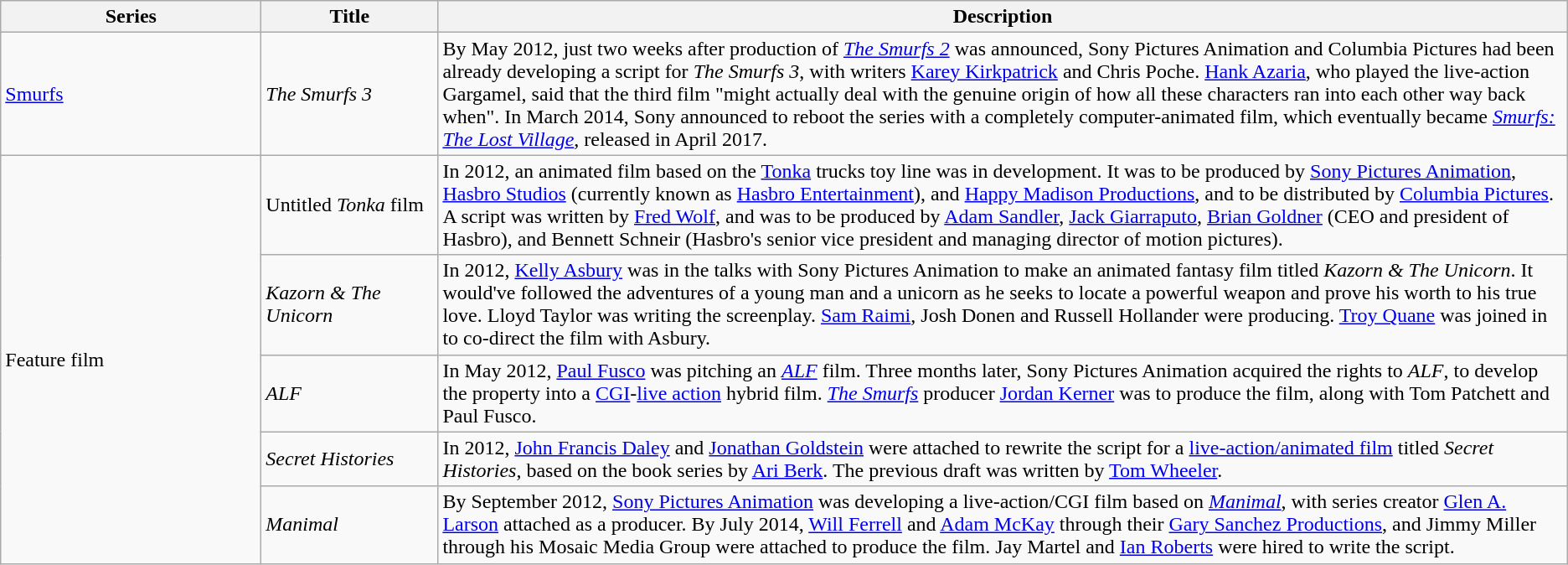<table class="wikitable">
<tr>
<th style="width:150pt;">Series</th>
<th style="width:100pt;">Title</th>
<th>Description</th>
</tr>
<tr>
<td><a href='#'>Smurfs</a></td>
<td><em>The Smurfs 3</em></td>
<td>By May 2012, just two weeks after production of <em><a href='#'>The Smurfs 2</a></em> was announced, Sony Pictures Animation and Columbia Pictures had been already developing a script for <em>The Smurfs 3</em>, with writers <a href='#'>Karey Kirkpatrick</a> and Chris Poche. <a href='#'>Hank Azaria</a>, who played the live-action Gargamel, said that the third film "might actually deal with the genuine origin of how all these characters ran into each other way back when". In March 2014, Sony announced to reboot the series with a completely computer-animated film, which eventually became <em><a href='#'>Smurfs: The Lost Village</a></em>, released in April 2017.</td>
</tr>
<tr>
<td rowspan="5">Feature film</td>
<td>Untitled <em>Tonka</em> film</td>
<td>In 2012, an animated film based on the <a href='#'>Tonka</a> trucks toy line was in development. It was to be produced by <a href='#'>Sony Pictures Animation</a>, <a href='#'>Hasbro Studios</a> (currently known as <a href='#'>Hasbro Entertainment</a>), and <a href='#'>Happy Madison Productions</a>, and to be distributed by <a href='#'>Columbia Pictures</a>. A script was written by <a href='#'>Fred Wolf</a>, and was to be produced by <a href='#'>Adam Sandler</a>, <a href='#'>Jack Giarraputo</a>, <a href='#'>Brian Goldner</a> (CEO and president of Hasbro), and Bennett Schneir (Hasbro's senior vice president and managing director of motion pictures).</td>
</tr>
<tr>
<td><em>Kazorn & The Unicorn</em></td>
<td>In 2012, <a href='#'>Kelly Asbury</a> was in the talks with Sony Pictures Animation to make an animated fantasy film titled <em>Kazorn & The Unicorn</em>. It would've followed the adventures of a young man and a unicorn as he seeks to locate a powerful weapon and prove his worth to his true love. Lloyd Taylor was writing the screenplay. <a href='#'>Sam Raimi</a>, Josh Donen and Russell Hollander were producing. <a href='#'>Troy Quane</a> was joined in to co-direct the film with Asbury.</td>
</tr>
<tr>
<td><em>ALF</em></td>
<td>In May 2012, <a href='#'>Paul Fusco</a> was pitching an <em><a href='#'>ALF</a></em> film. Three months later, Sony Pictures Animation acquired the rights to <em>ALF</em>, to develop the property into a <a href='#'>CGI</a>-<a href='#'>live action</a> hybrid film. <em><a href='#'>The Smurfs</a></em> producer <a href='#'>Jordan Kerner</a> was to produce the film, along with Tom Patchett and Paul Fusco.</td>
</tr>
<tr>
<td><em>Secret Histories</em></td>
<td>In 2012, <a href='#'>John Francis Daley</a> and <a href='#'>Jonathan Goldstein</a> were attached to rewrite the script for a <a href='#'>live-action/animated film</a> titled <em>Secret Histories</em>, based on the book series by <a href='#'>Ari Berk</a>. The previous draft was written by <a href='#'>Tom Wheeler</a>.</td>
</tr>
<tr>
<td><em>Manimal</em></td>
<td>By September 2012, <a href='#'>Sony Pictures Animation</a> was developing a live-action/CGI film based on <em><a href='#'>Manimal</a></em>, with series creator <a href='#'>Glen A. Larson</a> attached as a producer. By July 2014, <a href='#'>Will Ferrell</a> and <a href='#'>Adam McKay</a> through their <a href='#'>Gary Sanchez Productions</a>, and Jimmy Miller through his Mosaic Media Group were attached to produce the film. Jay Martel and <a href='#'>Ian Roberts</a> were hired to write the script.</td>
</tr>
</table>
